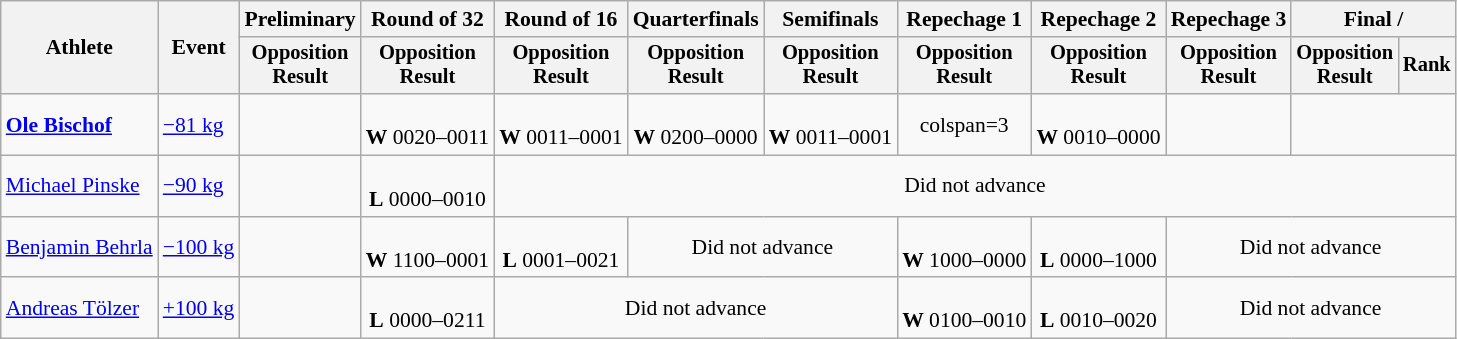<table class="wikitable" style="font-size:90%">
<tr>
<th rowspan="2">Athlete</th>
<th rowspan="2">Event</th>
<th>Preliminary</th>
<th>Round of 32</th>
<th>Round of 16</th>
<th>Quarterfinals</th>
<th>Semifinals</th>
<th>Repechage 1</th>
<th>Repechage 2</th>
<th>Repechage 3</th>
<th colspan=2>Final / </th>
</tr>
<tr style="font-size:95%">
<th>Opposition<br>Result</th>
<th>Opposition<br>Result</th>
<th>Opposition<br>Result</th>
<th>Opposition<br>Result</th>
<th>Opposition<br>Result</th>
<th>Opposition<br>Result</th>
<th>Opposition<br>Result</th>
<th>Opposition<br>Result</th>
<th>Opposition<br>Result</th>
<th>Rank</th>
</tr>
<tr align=center>
<td align=left><strong><a href='#'>Ole Bischof</a></strong></td>
<td align=left><a href='#'>−81 kg</a></td>
<td></td>
<td><br><strong>W</strong> 0020–0011</td>
<td><br><strong>W</strong> 0011–0001</td>
<td><br><strong>W</strong> 0200–0000</td>
<td><br><strong>W</strong> 0011–0001</td>
<td>colspan=3 </td>
<td><br><strong>W</strong> 0010–0000</td>
<td></td>
</tr>
<tr align=center>
<td align=left><a href='#'>Michael Pinske</a></td>
<td align=left><a href='#'>−90 kg</a></td>
<td></td>
<td><br><strong>L</strong> 0000–0010</td>
<td colspan=8>Did not advance</td>
</tr>
<tr align=center>
<td align=left><a href='#'>Benjamin Behrla</a></td>
<td align=left><a href='#'>−100 kg</a></td>
<td></td>
<td><br><strong>W</strong> 1100–0001</td>
<td><br><strong>L</strong> 0001–0021</td>
<td colspan=2>Did not advance</td>
<td><br><strong>W</strong> 1000–0000</td>
<td><br><strong>L</strong> 0000–1000</td>
<td colspan=3>Did not advance</td>
</tr>
<tr align=center>
<td align=left><a href='#'>Andreas Tölzer</a></td>
<td align=left><a href='#'>+100 kg</a></td>
<td></td>
<td><br><strong>L</strong> 0000–0211</td>
<td colspan=3>Did not advance</td>
<td><br><strong>W</strong> 0100–0010</td>
<td><br><strong>L</strong> 0010–0020</td>
<td colspan=3>Did not advance</td>
</tr>
</table>
